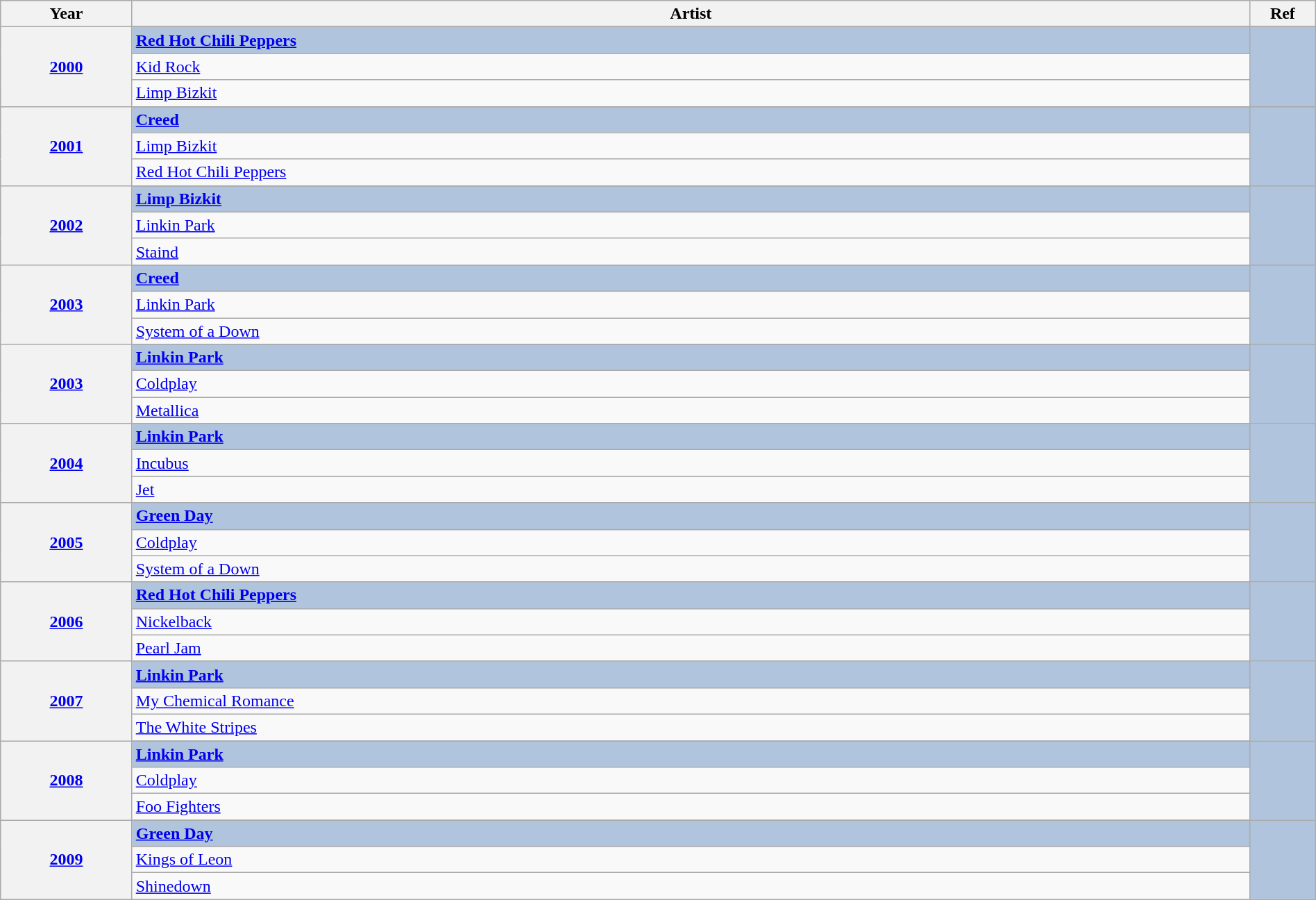<table class="wikitable" width="100%">
<tr>
<th width="10%">Year</th>
<th width="85%">Artist</th>
<th width="5%">Ref</th>
</tr>
<tr>
<th rowspan="4" align="center"><a href='#'>2000<br></a></th>
</tr>
<tr style="background:#B0C4DE">
<td><strong><a href='#'>Red Hot Chili Peppers</a></strong></td>
<td rowspan="4" align="center"></td>
</tr>
<tr>
<td><a href='#'>Kid Rock</a></td>
</tr>
<tr>
<td><a href='#'>Limp Bizkit</a></td>
</tr>
<tr>
<th rowspan="4" align="center"><a href='#'>2001<br></a></th>
</tr>
<tr style="background:#B0C4DE">
<td><strong><a href='#'>Creed</a></strong></td>
<td rowspan="4" align="center"></td>
</tr>
<tr>
<td><a href='#'>Limp Bizkit</a></td>
</tr>
<tr>
<td><a href='#'>Red Hot Chili Peppers</a></td>
</tr>
<tr>
<th rowspan="4" align="center"><a href='#'>2002<br></a></th>
</tr>
<tr style="background:#B0C4DE">
<td><strong><a href='#'>Limp Bizkit</a></strong></td>
<td rowspan="4" align="center"></td>
</tr>
<tr>
<td><a href='#'>Linkin Park</a></td>
</tr>
<tr>
<td><a href='#'>Staind</a></td>
</tr>
<tr>
<th rowspan="4" align="center"><a href='#'>2003<br></a></th>
</tr>
<tr style="background:#B0C4DE">
<td><strong><a href='#'>Creed</a></strong></td>
<td rowspan="4" align="center"></td>
</tr>
<tr>
<td><a href='#'>Linkin Park</a></td>
</tr>
<tr>
<td><a href='#'>System of a Down</a></td>
</tr>
<tr>
<th rowspan="4" align="center"><a href='#'>2003<br></a></th>
</tr>
<tr style="background:#B0C4DE">
<td><strong><a href='#'>Linkin Park</a></strong></td>
<td rowspan="4" align="center"></td>
</tr>
<tr>
<td><a href='#'>Coldplay</a></td>
</tr>
<tr>
<td><a href='#'>Metallica</a></td>
</tr>
<tr>
<th rowspan="4" align="center"><a href='#'>2004<br></a></th>
</tr>
<tr style="background:#B0C4DE">
<td><strong><a href='#'>Linkin Park</a></strong></td>
<td rowspan="4" align="center"></td>
</tr>
<tr>
<td><a href='#'>Incubus</a></td>
</tr>
<tr>
<td><a href='#'>Jet</a></td>
</tr>
<tr>
<th rowspan="4" align="center"><a href='#'>2005<br></a></th>
</tr>
<tr style="background:#B0C4DE">
<td><strong><a href='#'>Green Day</a></strong></td>
<td rowspan="4" align="center"></td>
</tr>
<tr>
<td><a href='#'>Coldplay</a></td>
</tr>
<tr>
<td><a href='#'>System of a Down</a></td>
</tr>
<tr>
<th rowspan="4" align="center"><a href='#'>2006<br></a></th>
</tr>
<tr style="background:#B0C4DE">
<td><strong><a href='#'>Red Hot Chili Peppers</a></strong></td>
<td rowspan="4" align="center"></td>
</tr>
<tr>
<td><a href='#'>Nickelback</a></td>
</tr>
<tr>
<td><a href='#'>Pearl Jam</a></td>
</tr>
<tr>
<th rowspan="4" align="center"><a href='#'>2007<br></a></th>
</tr>
<tr style="background:#B0C4DE">
<td><strong><a href='#'>Linkin Park</a></strong></td>
<td rowspan="4" align="center"></td>
</tr>
<tr>
<td><a href='#'>My Chemical Romance</a></td>
</tr>
<tr>
<td><a href='#'>The White Stripes</a></td>
</tr>
<tr>
<th rowspan="4" align="center"><a href='#'>2008<br></a></th>
</tr>
<tr style="background:#B0C4DE">
<td><strong><a href='#'>Linkin Park</a></strong></td>
<td rowspan="4" align="center"></td>
</tr>
<tr>
<td><a href='#'>Coldplay</a></td>
</tr>
<tr>
<td><a href='#'>Foo Fighters</a></td>
</tr>
<tr>
<th rowspan="4" align="center"><a href='#'>2009<br></a></th>
</tr>
<tr style="background:#B0C4DE">
<td><strong><a href='#'>Green Day</a></strong></td>
<td rowspan="4" align="center"></td>
</tr>
<tr>
<td><a href='#'>Kings of Leon</a></td>
</tr>
<tr>
<td><a href='#'>Shinedown</a></td>
</tr>
</table>
